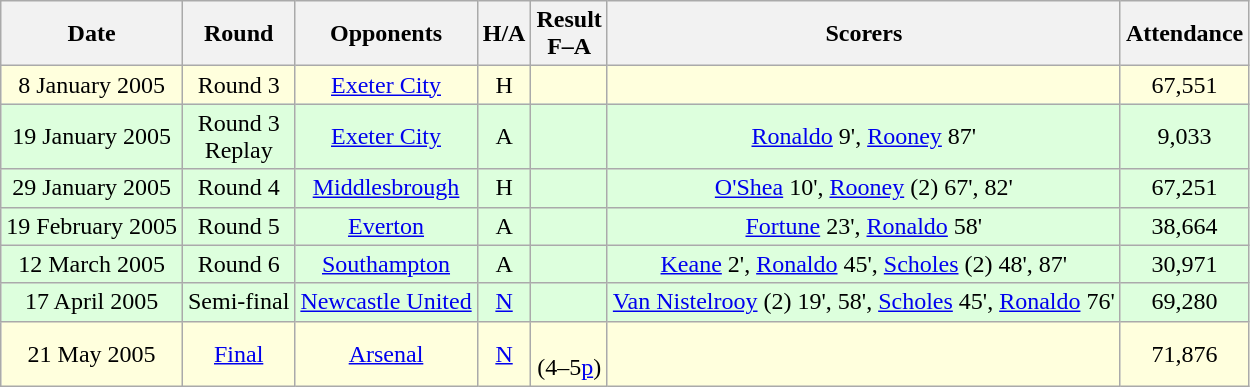<table class="wikitable" style="text-align:center">
<tr>
<th>Date</th>
<th>Round</th>
<th>Opponents</th>
<th>H/A</th>
<th>Result<br>F–A</th>
<th>Scorers</th>
<th>Attendance</th>
</tr>
<tr style="background:#ffd">
<td>8 January 2005</td>
<td>Round 3</td>
<td><a href='#'>Exeter City</a></td>
<td>H</td>
<td></td>
<td></td>
<td>67,551</td>
</tr>
<tr style="background:#dfd">
<td>19 January 2005</td>
<td>Round 3<br>Replay</td>
<td><a href='#'>Exeter City</a></td>
<td>A</td>
<td></td>
<td><a href='#'>Ronaldo</a> 9', <a href='#'>Rooney</a> 87'</td>
<td>9,033</td>
</tr>
<tr style="background:#dfd">
<td>29 January 2005</td>
<td>Round 4</td>
<td><a href='#'>Middlesbrough</a></td>
<td>H</td>
<td></td>
<td><a href='#'>O'Shea</a> 10', <a href='#'>Rooney</a> (2) 67', 82'</td>
<td>67,251</td>
</tr>
<tr style="background:#dfd">
<td>19 February 2005</td>
<td>Round 5</td>
<td><a href='#'>Everton</a></td>
<td>A</td>
<td></td>
<td><a href='#'>Fortune</a> 23', <a href='#'>Ronaldo</a> 58'</td>
<td>38,664</td>
</tr>
<tr style="background:#dfd">
<td>12 March 2005</td>
<td>Round 6</td>
<td><a href='#'>Southampton</a></td>
<td>A</td>
<td></td>
<td><a href='#'>Keane</a> 2', <a href='#'>Ronaldo</a> 45', <a href='#'>Scholes</a> (2) 48', 87'</td>
<td>30,971</td>
</tr>
<tr style="background:#dfd">
<td>17 April 2005</td>
<td>Semi-final</td>
<td><a href='#'>Newcastle United</a></td>
<td><a href='#'>N</a></td>
<td></td>
<td><a href='#'>Van Nistelrooy</a> (2) 19', 58', <a href='#'>Scholes</a> 45', <a href='#'>Ronaldo</a> 76'</td>
<td>69,280</td>
</tr>
<tr style="background:#ffd">
<td>21 May 2005</td>
<td><a href='#'>Final</a></td>
<td><a href='#'>Arsenal</a></td>
<td><a href='#'>N</a></td>
<td> <br>(4–5<a href='#'>p</a>)</td>
<td></td>
<td>71,876</td>
</tr>
</table>
